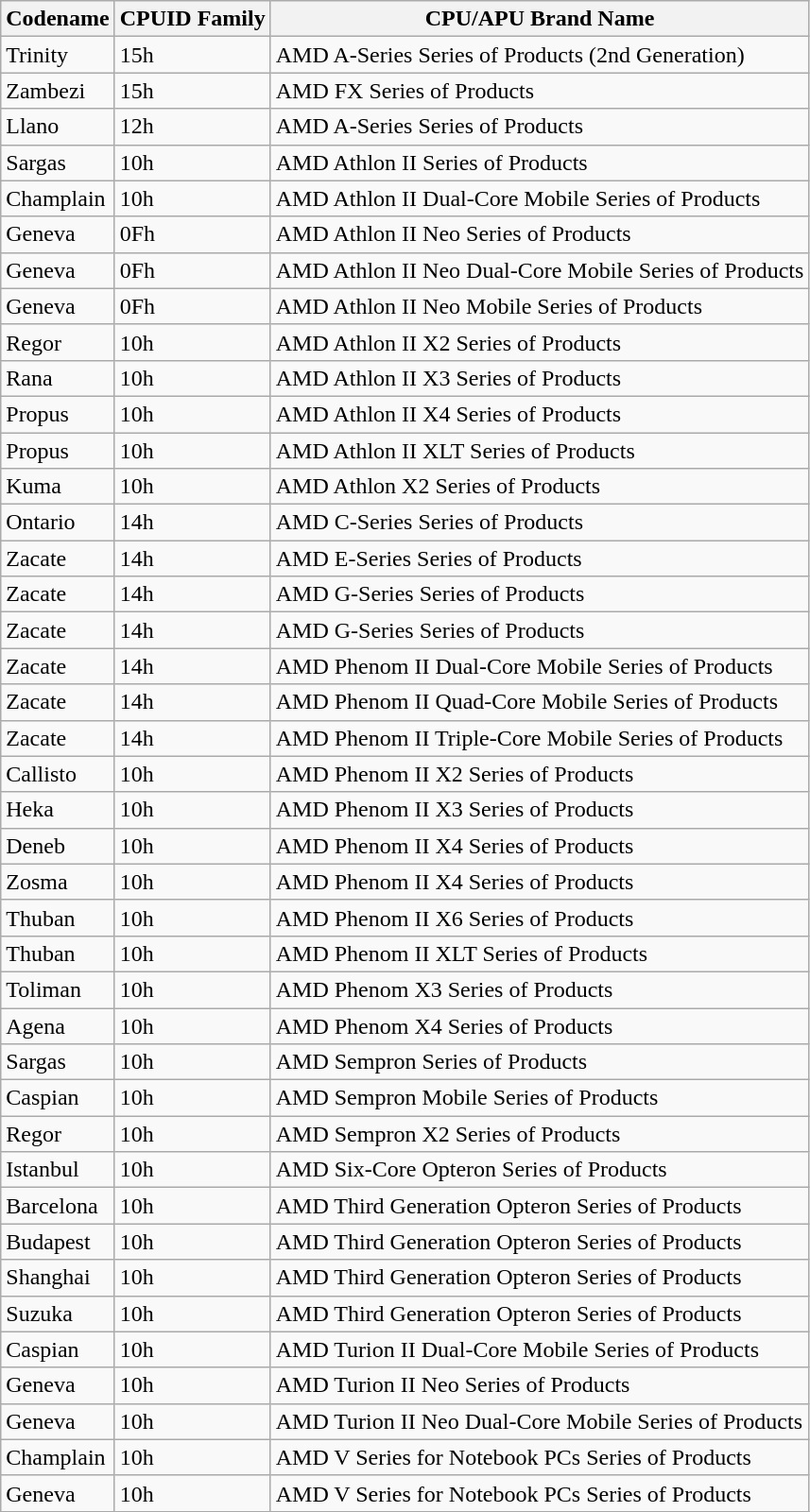<table class="wikitable" style="text-align: left;">
<tr>
<th scope="col" width="width:20em;">Codename</th>
<th scope="col" width="width:20em;">CPUID Family</th>
<th scope="col" width="width:20em;">CPU/APU Brand Name</th>
</tr>
<tr>
<td>Trinity</td>
<td>15h</td>
<td>AMD A-Series Series of Products (2nd Generation)</td>
</tr>
<tr>
<td>Zambezi</td>
<td>15h</td>
<td>AMD FX Series of Products</td>
</tr>
<tr>
<td>Llano</td>
<td>12h</td>
<td>AMD A-Series Series of Products</td>
</tr>
<tr>
<td>Sargas</td>
<td>10h</td>
<td>AMD Athlon II Series of Products</td>
</tr>
<tr>
<td>Champlain</td>
<td>10h</td>
<td>AMD Athlon II Dual-Core Mobile Series of Products</td>
</tr>
<tr>
<td>Geneva</td>
<td>0Fh</td>
<td>AMD Athlon II Neo Series of Products</td>
</tr>
<tr>
<td>Geneva</td>
<td>0Fh</td>
<td>AMD Athlon II Neo Dual-Core Mobile Series of Products</td>
</tr>
<tr>
<td>Geneva</td>
<td>0Fh</td>
<td>AMD Athlon II Neo Mobile Series of Products</td>
</tr>
<tr>
<td>Regor</td>
<td>10h</td>
<td>AMD Athlon II X2 Series of Products</td>
</tr>
<tr>
<td>Rana</td>
<td>10h</td>
<td>AMD Athlon II X3 Series of Products</td>
</tr>
<tr>
<td>Propus</td>
<td>10h</td>
<td>AMD Athlon II X4 Series of Products</td>
</tr>
<tr>
<td>Propus</td>
<td>10h</td>
<td>AMD Athlon II XLT Series of Products</td>
</tr>
<tr>
<td>Kuma</td>
<td>10h</td>
<td>AMD Athlon X2 Series of Products</td>
</tr>
<tr>
<td>Ontario</td>
<td>14h</td>
<td>AMD C-Series Series of Products</td>
</tr>
<tr>
<td>Zacate</td>
<td>14h</td>
<td>AMD E-Series Series of Products</td>
</tr>
<tr>
<td>Zacate</td>
<td>14h</td>
<td>AMD G-Series Series of Products</td>
</tr>
<tr>
<td>Zacate</td>
<td>14h</td>
<td>AMD G-Series Series of Products</td>
</tr>
<tr>
<td>Zacate</td>
<td>14h</td>
<td>AMD Phenom II Dual-Core Mobile Series of Products</td>
</tr>
<tr>
<td>Zacate</td>
<td>14h</td>
<td>AMD Phenom II Quad-Core Mobile Series of Products</td>
</tr>
<tr>
<td>Zacate</td>
<td>14h</td>
<td>AMD Phenom II Triple-Core Mobile Series of Products</td>
</tr>
<tr>
<td>Callisto</td>
<td>10h</td>
<td>AMD Phenom II X2 Series of Products</td>
</tr>
<tr>
<td>Heka</td>
<td>10h</td>
<td>AMD Phenom II X3 Series of Products</td>
</tr>
<tr>
<td>Deneb</td>
<td>10h</td>
<td>AMD Phenom II X4 Series of Products</td>
</tr>
<tr>
<td>Zosma</td>
<td>10h</td>
<td>AMD Phenom II X4 Series of Products</td>
</tr>
<tr>
<td>Thuban</td>
<td>10h</td>
<td>AMD Phenom II X6 Series of Products</td>
</tr>
<tr>
<td>Thuban</td>
<td>10h</td>
<td>AMD Phenom II XLT Series of Products</td>
</tr>
<tr>
<td>Toliman</td>
<td>10h</td>
<td>AMD Phenom X3 Series of Products</td>
</tr>
<tr>
<td>Agena</td>
<td>10h</td>
<td>AMD Phenom X4 Series of Products</td>
</tr>
<tr>
<td>Sargas</td>
<td>10h</td>
<td>AMD Sempron Series of Products</td>
</tr>
<tr>
<td>Caspian</td>
<td>10h</td>
<td>AMD Sempron Mobile Series of Products</td>
</tr>
<tr>
<td>Regor</td>
<td>10h</td>
<td>AMD Sempron X2 Series of Products</td>
</tr>
<tr>
<td>Istanbul</td>
<td>10h</td>
<td>AMD Six-Core Opteron Series of Products</td>
</tr>
<tr>
<td>Barcelona</td>
<td>10h</td>
<td>AMD Third Generation Opteron Series of Products</td>
</tr>
<tr>
<td>Budapest</td>
<td>10h</td>
<td>AMD Third Generation Opteron Series of Products</td>
</tr>
<tr>
<td>Shanghai</td>
<td>10h</td>
<td>AMD Third Generation Opteron Series of Products</td>
</tr>
<tr>
<td>Suzuka</td>
<td>10h</td>
<td>AMD Third Generation Opteron Series of Products</td>
</tr>
<tr>
<td>Caspian</td>
<td>10h</td>
<td>AMD Turion II Dual-Core Mobile Series of Products</td>
</tr>
<tr>
<td>Geneva</td>
<td>10h</td>
<td>AMD Turion II Neo Series of Products</td>
</tr>
<tr>
<td>Geneva</td>
<td>10h</td>
<td>AMD Turion II Neo Dual-Core Mobile Series of Products</td>
</tr>
<tr>
<td>Champlain</td>
<td>10h</td>
<td>AMD V Series for Notebook PCs Series of Products</td>
</tr>
<tr>
<td>Geneva</td>
<td>10h</td>
<td>AMD V Series for Notebook PCs Series of Products</td>
</tr>
<tr>
</tr>
</table>
